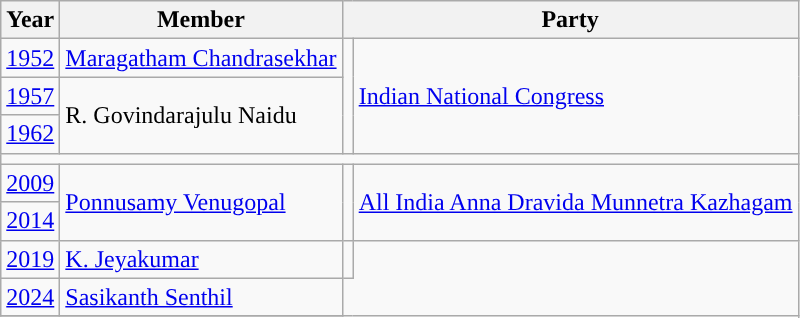<table class="wikitable">
<tr>
<th>Year</th>
<th>Member</th>
<th colspan="2">Party</th>
</tr>
<tr --->
<td><a href='#'>1952</a></td>
<td><a href='#'>Maragatham Chandrasekhar</a></td>
<td rowspan="3" style="background-color: "></td>
<td rowspan="3"><a href='#'>Indian National Congress</a></td>
</tr>
<tr --->
<td><a href='#'>1957</a></td>
<td rowspan=2>R. Govindarajulu Naidu</td>
</tr>
<tr --->
<td><a href='#'>1962</a></td>
</tr>
<tr>
<td colspan="4"></td>
</tr>
<tr --->
<td><a href='#'>2009</a></td>
<td rowspan="2"><a href='#'>Ponnusamy Venugopal</a></td>
<td rowspan="2" style="background-color: "></td>
<td rowspan="2"><a href='#'>All India Anna Dravida Munnetra Kazhagam</a></td>
</tr>
<tr --->
<td><a href='#'>2014</a></td>
</tr>
<tr --->
<td><a href='#'>2019</a></td>
<td><a href='#'>K. Jeyakumar</a></td>
<td></td>
</tr>
<tr>
<td><a href='#'>2024</a></td>
<td><a href='#'>Sasikanth Senthil</a></td>
</tr>
<tr>
</tr>
</table>
